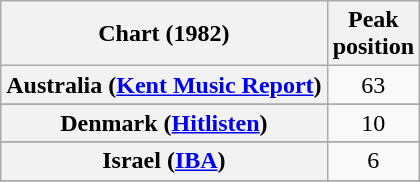<table class="wikitable sortable plainrowheaders" style="text-align:center">
<tr>
<th>Chart (1982)</th>
<th>Peak<br>position</th>
</tr>
<tr>
<th scope="row">Australia (<a href='#'>Kent Music Report</a>)</th>
<td>63</td>
</tr>
<tr>
</tr>
<tr>
<th scope="row">Denmark (<a href='#'>Hitlisten</a>)</th>
<td>10</td>
</tr>
<tr>
</tr>
<tr>
</tr>
<tr>
<th scope="row">Israel (<a href='#'>IBA</a>)</th>
<td>6</td>
</tr>
<tr>
</tr>
<tr>
</tr>
<tr>
</tr>
</table>
